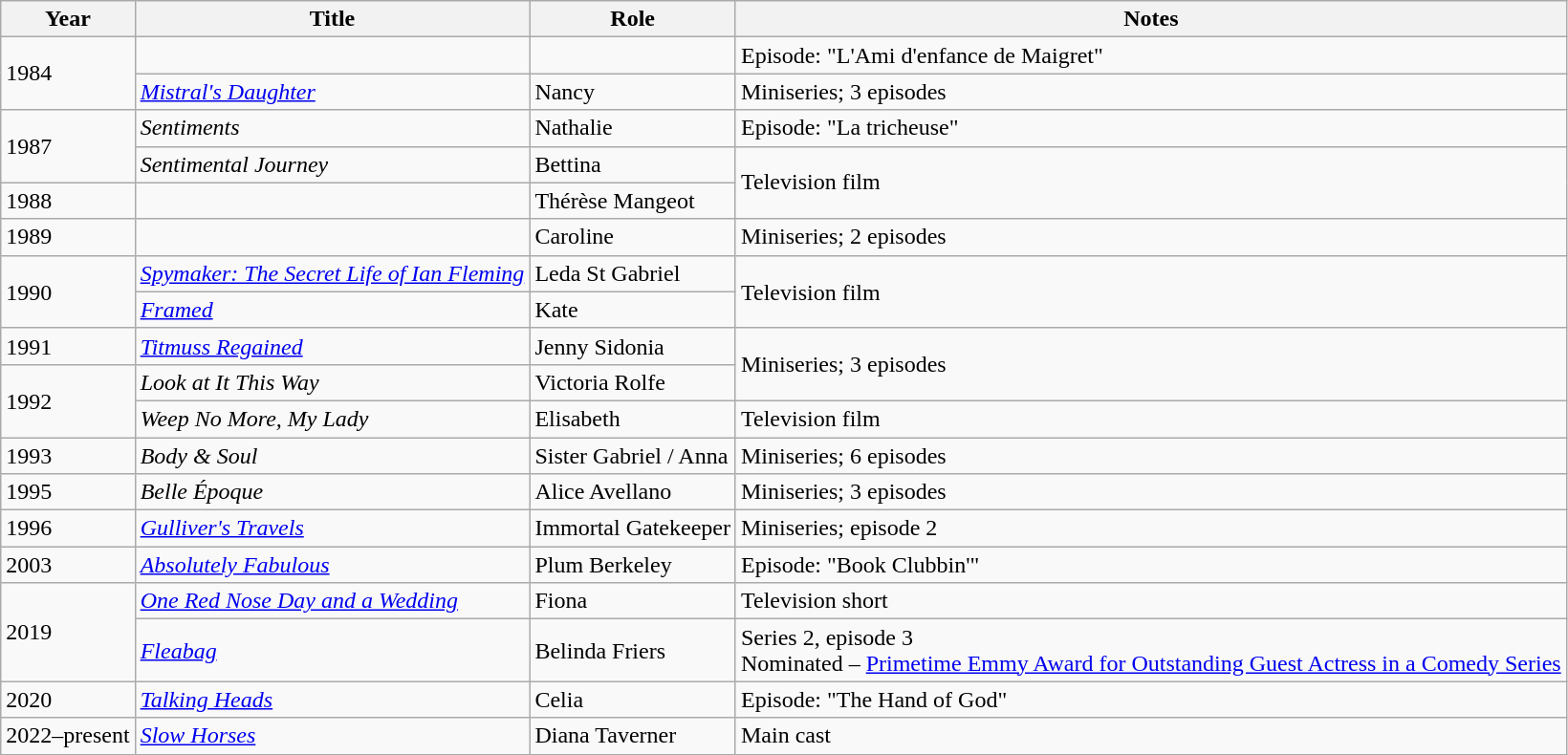<table class="wikitable sortable">
<tr>
<th>Year</th>
<th>Title</th>
<th>Role</th>
<th class="unsortable">Notes</th>
</tr>
<tr>
<td rowspan="2">1984</td>
<td><em></em></td>
<td></td>
<td>Episode: "L'Ami d'enfance de Maigret"</td>
</tr>
<tr>
<td><em><a href='#'>Mistral's Daughter</a></em></td>
<td>Nancy</td>
<td>Miniseries; 3 episodes</td>
</tr>
<tr>
<td rowspan="2">1987</td>
<td><em>Sentiments</em></td>
<td>Nathalie</td>
<td>Episode: "La tricheuse"</td>
</tr>
<tr>
<td><em>Sentimental Journey</em></td>
<td>Bettina</td>
<td rowspan="2">Television film</td>
</tr>
<tr>
<td>1988</td>
<td><em></em></td>
<td>Thérèse Mangeot</td>
</tr>
<tr>
<td>1989</td>
<td><em></em></td>
<td>Caroline</td>
<td>Miniseries; 2 episodes</td>
</tr>
<tr>
<td rowspan="2">1990</td>
<td><em><a href='#'>Spymaker: The Secret Life of Ian Fleming</a></em></td>
<td>Leda St Gabriel</td>
<td rowspan="2">Television film</td>
</tr>
<tr>
<td><em><a href='#'>Framed</a></em></td>
<td>Kate</td>
</tr>
<tr>
<td>1991</td>
<td><em><a href='#'>Titmuss Regained</a></em></td>
<td>Jenny Sidonia</td>
<td rowspan="2">Miniseries; 3 episodes</td>
</tr>
<tr>
<td rowspan="2">1992</td>
<td><em>Look at It This Way</em></td>
<td>Victoria Rolfe</td>
</tr>
<tr>
<td><em>Weep No More, My Lady</em></td>
<td>Elisabeth</td>
<td>Television film</td>
</tr>
<tr>
<td>1993</td>
<td><em>Body & Soul</em></td>
<td>Sister Gabriel / Anna</td>
<td>Miniseries; 6 episodes</td>
</tr>
<tr>
<td>1995</td>
<td><em>Belle Époque</em></td>
<td>Alice Avellano</td>
<td>Miniseries; 3 episodes</td>
</tr>
<tr>
<td>1996</td>
<td><em><a href='#'>Gulliver's Travels</a></em></td>
<td>Immortal Gatekeeper</td>
<td>Miniseries; episode 2</td>
</tr>
<tr>
<td>2003</td>
<td><em><a href='#'>Absolutely Fabulous</a></em></td>
<td>Plum Berkeley</td>
<td>Episode: "Book Clubbin'"</td>
</tr>
<tr>
<td rowspan="2">2019</td>
<td><em><a href='#'>One Red Nose Day and a Wedding</a></em></td>
<td>Fiona</td>
<td>Television short</td>
</tr>
<tr>
<td><em><a href='#'>Fleabag</a></em></td>
<td>Belinda Friers</td>
<td>Series 2, episode 3<br>Nominated – <a href='#'>Primetime Emmy Award for Outstanding Guest Actress in a Comedy Series</a></td>
</tr>
<tr>
<td>2020</td>
<td><em><a href='#'>Talking Heads</a></em></td>
<td>Celia</td>
<td>Episode: "The Hand of God"</td>
</tr>
<tr>
<td>2022–present</td>
<td><em><a href='#'>Slow Horses</a></em></td>
<td>Diana Taverner</td>
<td>Main cast</td>
</tr>
</table>
